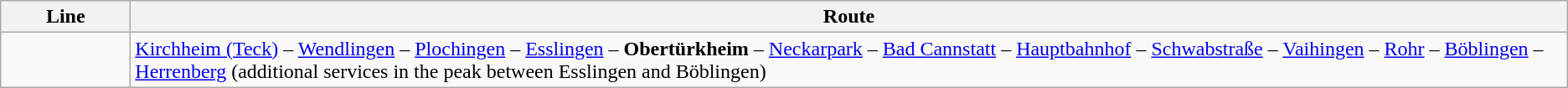<table class="wikitable">
<tr>
<th style="width:6em">Line</th>
<th>Route</th>
</tr>
<tr>
<td align="center"></td>
<td><a href='#'>Kirchheim (Teck)</a> – <a href='#'>Wendlingen</a> – <a href='#'>Plochingen</a> – <a href='#'>Esslingen</a> – <strong>Obertürkheim</strong> – <a href='#'>Neckarpark</a> – <a href='#'>Bad Cannstatt</a> – <a href='#'>Hauptbahnhof</a> – <a href='#'>Schwabstraße</a> – <a href='#'>Vaihingen</a> – <a href='#'>Rohr</a> – <a href='#'>Böblingen</a> – <a href='#'>Herrenberg</a> (additional services in the peak between Esslingen and Böblingen)</td>
</tr>
</table>
